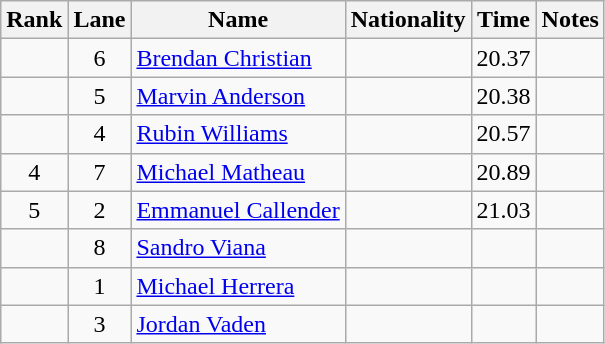<table class="wikitable sortable" style="text-align:center">
<tr>
<th>Rank</th>
<th>Lane</th>
<th>Name</th>
<th>Nationality</th>
<th>Time</th>
<th>Notes</th>
</tr>
<tr>
<td></td>
<td>6</td>
<td align=left><a href='#'>Brendan Christian</a></td>
<td align=left></td>
<td>20.37</td>
<td></td>
</tr>
<tr>
<td></td>
<td>5</td>
<td align=left><a href='#'>Marvin Anderson</a></td>
<td align=left></td>
<td>20.38</td>
<td></td>
</tr>
<tr>
<td></td>
<td>4</td>
<td align=left><a href='#'>Rubin Williams</a></td>
<td align=left></td>
<td>20.57</td>
<td></td>
</tr>
<tr>
<td>4</td>
<td>7</td>
<td align=left><a href='#'>Michael Matheau</a></td>
<td align=left></td>
<td>20.89</td>
<td></td>
</tr>
<tr>
<td>5</td>
<td>2</td>
<td align=left><a href='#'>Emmanuel Callender</a></td>
<td align=left></td>
<td>21.03</td>
<td></td>
</tr>
<tr>
<td></td>
<td>8</td>
<td align=left><a href='#'>Sandro Viana</a></td>
<td align=left></td>
<td></td>
<td></td>
</tr>
<tr>
<td></td>
<td>1</td>
<td align=left><a href='#'>Michael Herrera</a></td>
<td align=left></td>
<td></td>
<td></td>
</tr>
<tr>
<td></td>
<td>3</td>
<td align=left><a href='#'>Jordan Vaden</a></td>
<td align=left></td>
<td></td>
<td></td>
</tr>
</table>
